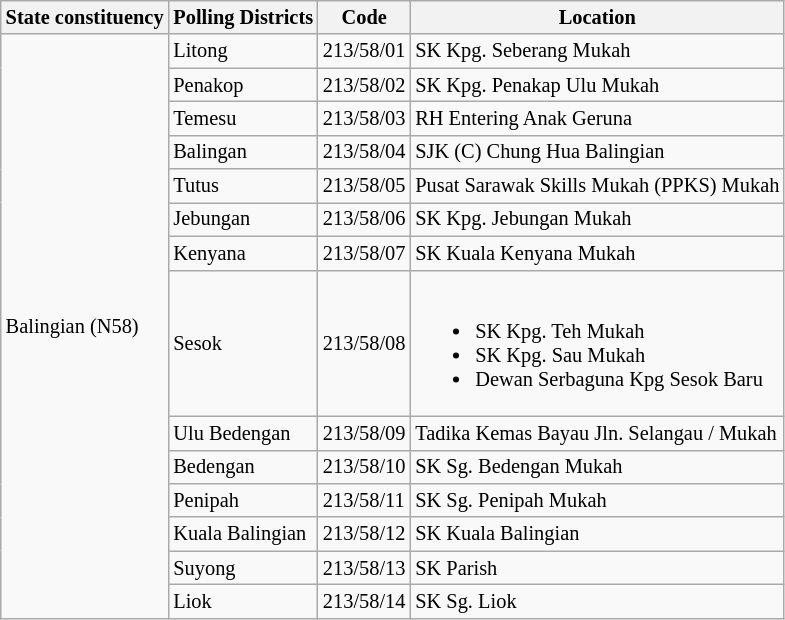<table class="wikitable sortable mw-collapsible" style="white-space:nowrap;font-size:85%">
<tr>
<th>State constituency</th>
<th>Polling Districts</th>
<th>Code</th>
<th>Location</th>
</tr>
<tr>
<td rowspan="14">Balingian (N58)</td>
<td>Litong</td>
<td>213/58/01</td>
<td>SK Kpg. Seberang Mukah</td>
</tr>
<tr>
<td>Penakop</td>
<td>213/58/02</td>
<td>SK Kpg. Penakap Ulu Mukah</td>
</tr>
<tr>
<td>Temesu</td>
<td>213/58/03</td>
<td>RH Entering Anak Geruna</td>
</tr>
<tr>
<td>Balingan</td>
<td>213/58/04</td>
<td>SJK (C) Chung Hua Balingian</td>
</tr>
<tr>
<td>Tutus</td>
<td>213/58/05</td>
<td>Pusat Sarawak Skills Mukah (PPKS) Mukah</td>
</tr>
<tr>
<td>Jebungan</td>
<td>213/58/06</td>
<td>SK Kpg. Jebungan Mukah</td>
</tr>
<tr>
<td>Kenyana</td>
<td>213/58/07</td>
<td>SK Kuala Kenyana Mukah</td>
</tr>
<tr>
<td>Sesok</td>
<td>213/58/08</td>
<td><br><ul><li>SK Kpg. Teh Mukah</li><li>SK Kpg. Sau Mukah</li><li>Dewan Serbaguna Kpg Sesok Baru</li></ul></td>
</tr>
<tr>
<td>Ulu Bedengan</td>
<td>213/58/09</td>
<td>Tadika Kemas Bayau Jln. Selangau / Mukah</td>
</tr>
<tr>
<td>Bedengan</td>
<td>213/58/10</td>
<td>SK Sg. Bedengan Mukah</td>
</tr>
<tr>
<td>Penipah</td>
<td>213/58/11</td>
<td>SK Sg. Penipah Mukah</td>
</tr>
<tr>
<td>Kuala Balingian</td>
<td>213/58/12</td>
<td>SK Kuala Balingian</td>
</tr>
<tr>
<td>Suyong</td>
<td>213/58/13</td>
<td>SK Parish</td>
</tr>
<tr>
<td>Liok</td>
<td>213/58/14</td>
<td>SK Sg. Liok</td>
</tr>
</table>
